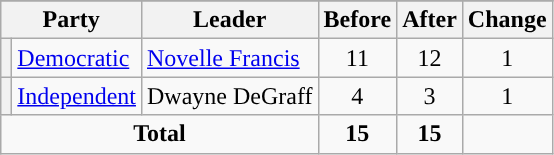<table class="wikitable" style="text-align:center;">
<tr>
</tr>
<tr>
<th colspan="2">Party</th>
<th>Leader</th>
<th>Before</th>
<th>After</th>
<th>Change</th>
</tr>
<tr>
<th style="background-color:"></th>
<td style="text-align:left;"><a href='#'>Democratic</a></td>
<td style="text-align:left;"><a href='#'>Novelle Francis</a></td>
<td>11</td>
<td>12</td>
<td> 1</td>
</tr>
<tr>
<th style="background-color:"></th>
<td style="text-align:left;"><a href='#'>Independent</a></td>
<td style="text-align:left;">Dwayne DeGraff</td>
<td>4</td>
<td>3</td>
<td> 1</td>
</tr>
<tr>
<td colspan="3"><strong>Total</strong></td>
<td><strong>15</strong></td>
<td><strong>15</strong></td>
<td></td>
</tr>
</table>
